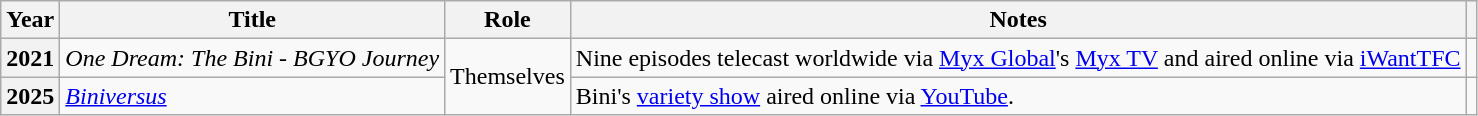<table class="wikitable sortable plainrowheaders">
<tr>
<th scope="col">Year</th>
<th scope="col">Title</th>
<th scope="col">Role</th>
<th scope="col">Notes</th>
<th scope="col"></th>
</tr>
<tr>
<th scope="row"><strong>2021</strong></th>
<td><em>One Dream: The Bini - BGYO Journey</em></td>
<td rowspan="2">Themselves</td>
<td>Nine episodes telecast worldwide via <a href='#'>Myx Global</a>'s <a href='#'>Myx TV</a> and aired online via <a href='#'>iWantTFC</a></td>
<td></td>
</tr>
<tr>
<th scope="row"><strong>2025</strong></th>
<td><em><a href='#'>Biniversus</a></em></td>
<td>Bini's <a href='#'>variety show</a> aired online via <a href='#'>YouTube</a>.</td>
<td></td>
</tr>
</table>
